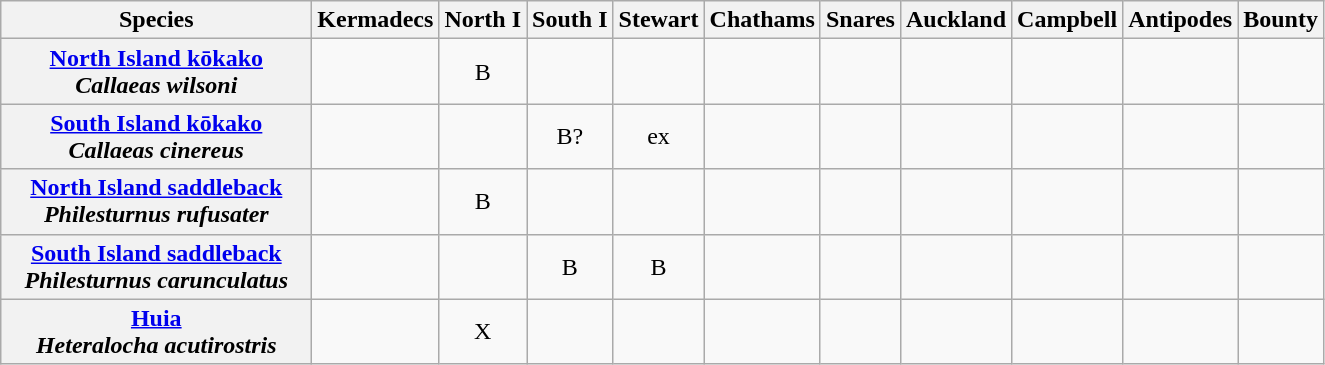<table class="wikitable" style="text-align:center">
<tr>
<th width="200">Species</th>
<th>Kermadecs</th>
<th>North I</th>
<th>South I</th>
<th>Stewart</th>
<th>Chathams</th>
<th>Snares</th>
<th>Auckland</th>
<th>Campbell</th>
<th>Antipodes</th>
<th>Bounty</th>
</tr>
<tr>
<th><a href='#'>North Island kōkako</a><br><em>Callaeas wilsoni</em></th>
<td></td>
<td>B</td>
<td></td>
<td></td>
<td></td>
<td></td>
<td></td>
<td></td>
<td></td>
<td></td>
</tr>
<tr>
<th><a href='#'>South Island kōkako</a><br><em>Callaeas cinereus</em></th>
<td></td>
<td></td>
<td>B?</td>
<td>ex</td>
<td></td>
<td></td>
<td></td>
<td></td>
<td></td>
<td></td>
</tr>
<tr>
<th><a href='#'>North Island saddleback</a><br><em>Philesturnus rufusater</em></th>
<td></td>
<td>B</td>
<td></td>
<td></td>
<td></td>
<td></td>
<td></td>
<td></td>
<td></td>
<td></td>
</tr>
<tr>
<th><a href='#'>South Island saddleback</a><br><em>Philesturnus carunculatus</em></th>
<td></td>
<td></td>
<td>B</td>
<td>B</td>
<td></td>
<td></td>
<td></td>
<td></td>
<td></td>
<td></td>
</tr>
<tr>
<th><a href='#'>Huia</a><br><em>Heteralocha acutirostris</em></th>
<td></td>
<td>X</td>
<td></td>
<td></td>
<td></td>
<td></td>
<td></td>
<td></td>
<td></td>
<td></td>
</tr>
</table>
